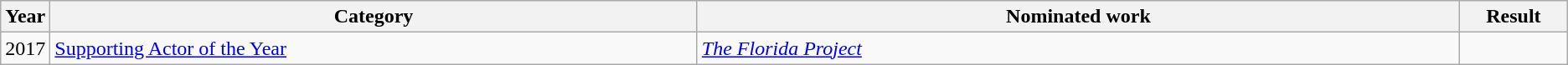<table class=wikitable>
<tr>
<th scope="col" style="width:1em;">Year</th>
<th scope="col" style="width:33em;">Category</th>
<th scope="col" style="width:39em;">Nominated work</th>
<th scope="col" style="width:5em;">Result</th>
</tr>
<tr>
<td>2017</td>
<td><a href='#'>Supporting Actor of the Year</a></td>
<td><em><a href='#'>The Florida Project</a></em></td>
<td></td>
</tr>
</table>
